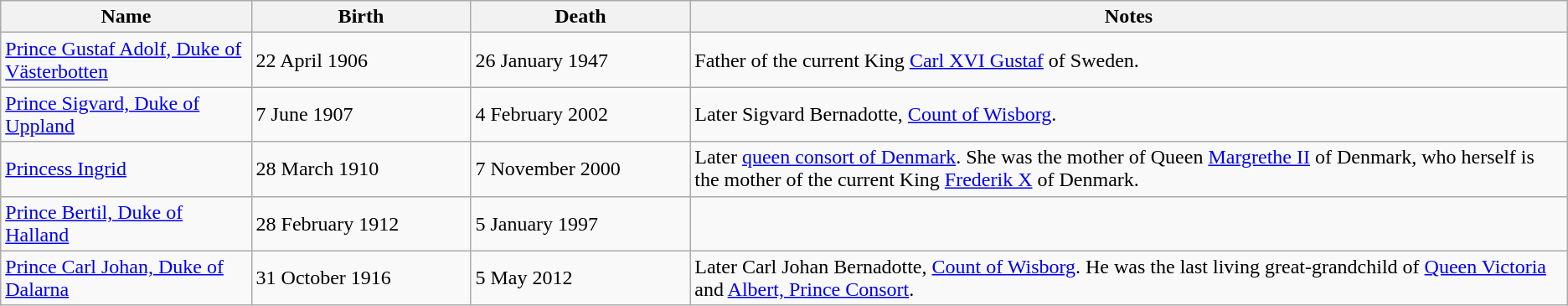<table class="wikitable sortable">
<tr>
<th width="16%">Name</th>
<th width="14%">Birth</th>
<th width="14%">Death</th>
<th width="64%">Notes</th>
</tr>
<tr>
<td><a href='#'>Prince Gustaf Adolf, Duke of Västerbotten</a></td>
<td>22 April 1906</td>
<td>26 January 1947</td>
<td>Father of the current King <a href='#'>Carl XVI Gustaf</a> of Sweden.</td>
</tr>
<tr>
<td><a href='#'>Prince Sigvard, Duke of Uppland</a></td>
<td>7 June 1907</td>
<td>4 February 2002</td>
<td>Later Sigvard Bernadotte, <a href='#'>Count of Wisborg</a>.</td>
</tr>
<tr>
<td><a href='#'>Princess Ingrid</a></td>
<td>28 March 1910</td>
<td>7 November 2000</td>
<td>Later <a href='#'>queen consort of Denmark</a>. She was the mother of Queen <a href='#'>Margrethe II</a> of Denmark, who herself is the mother of the current King <a href='#'>Frederik X</a> of Denmark.</td>
</tr>
<tr>
<td><a href='#'>Prince Bertil, Duke of Halland</a></td>
<td>28 February 1912</td>
<td>5 January 1997</td>
<td></td>
</tr>
<tr>
<td><a href='#'>Prince Carl Johan, Duke of Dalarna</a></td>
<td>31 October 1916</td>
<td>5 May 2012</td>
<td>Later Carl Johan Bernadotte, <a href='#'>Count of Wisborg</a>. He was the last living great-grandchild of <a href='#'>Queen Victoria</a> and <a href='#'>Albert, Prince Consort</a>.</td>
</tr>
</table>
